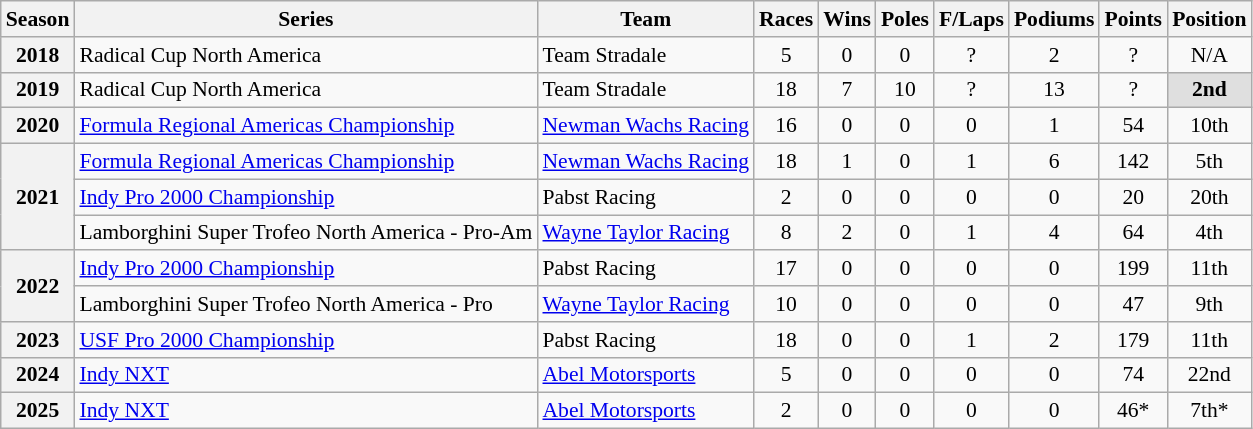<table class="wikitable" style="font-size: 90%; text-align:center">
<tr>
<th>Season</th>
<th>Series</th>
<th>Team</th>
<th>Races</th>
<th>Wins</th>
<th>Poles</th>
<th>F/Laps</th>
<th>Podiums</th>
<th>Points</th>
<th>Position</th>
</tr>
<tr>
<th>2018</th>
<td align=left>Radical Cup North America</td>
<td align=left>Team Stradale</td>
<td>5</td>
<td>0</td>
<td>0</td>
<td>?</td>
<td>2</td>
<td>?</td>
<td>N/A</td>
</tr>
<tr>
<th>2019</th>
<td align=left>Radical Cup North America</td>
<td align=left>Team Stradale</td>
<td>18</td>
<td>7</td>
<td>10</td>
<td>?</td>
<td>13</td>
<td>?</td>
<td style="background:#DFDFDF;"><strong>2nd</strong></td>
</tr>
<tr>
<th>2020</th>
<td align=left><a href='#'>Formula Regional Americas Championship</a></td>
<td align=left><a href='#'>Newman Wachs Racing</a></td>
<td>16</td>
<td>0</td>
<td>0</td>
<td>0</td>
<td>1</td>
<td>54</td>
<td>10th</td>
</tr>
<tr>
<th rowspan="3">2021</th>
<td align=left nowrap><a href='#'>Formula Regional Americas Championship</a></td>
<td align=left nowrap><a href='#'>Newman Wachs Racing</a></td>
<td>18</td>
<td>1</td>
<td>0</td>
<td>1</td>
<td>6</td>
<td>142</td>
<td>5th</td>
</tr>
<tr>
<td align=left><a href='#'>Indy Pro 2000 Championship</a></td>
<td align=left>Pabst Racing</td>
<td>2</td>
<td>0</td>
<td>0</td>
<td>0</td>
<td>0</td>
<td>20</td>
<td>20th</td>
</tr>
<tr>
<td align=left nowrap>Lamborghini Super Trofeo North America - Pro-Am</td>
<td align=left nowrap><a href='#'>Wayne Taylor Racing</a></td>
<td>8</td>
<td>2</td>
<td>0</td>
<td>1</td>
<td>4</td>
<td>64</td>
<td>4th</td>
</tr>
<tr>
<th rowspan="2">2022</th>
<td align=left><a href='#'>Indy Pro 2000 Championship</a></td>
<td align=left>Pabst Racing</td>
<td>17</td>
<td>0</td>
<td>0</td>
<td>0</td>
<td>0</td>
<td>199</td>
<td>11th</td>
</tr>
<tr>
<td align=left>Lamborghini Super Trofeo North America - Pro</td>
<td align=left><a href='#'>Wayne Taylor Racing</a></td>
<td>10</td>
<td>0</td>
<td>0</td>
<td>0</td>
<td>0</td>
<td>47</td>
<td>9th</td>
</tr>
<tr>
<th>2023</th>
<td align=left><a href='#'>USF Pro 2000 Championship</a></td>
<td align=left>Pabst Racing</td>
<td>18</td>
<td>0</td>
<td>0</td>
<td>1</td>
<td>2</td>
<td>179</td>
<td>11th</td>
</tr>
<tr>
<th>2024</th>
<td align=left><a href='#'>Indy NXT</a></td>
<td align=left><a href='#'>Abel Motorsports</a></td>
<td>5</td>
<td>0</td>
<td>0</td>
<td>0</td>
<td>0</td>
<td>74</td>
<td>22nd</td>
</tr>
<tr>
<th>2025</th>
<td align=left><a href='#'>Indy NXT</a></td>
<td align=left><a href='#'>Abel Motorsports</a></td>
<td>2</td>
<td>0</td>
<td>0</td>
<td>0</td>
<td>0</td>
<td>46*</td>
<td>7th*</td>
</tr>
</table>
